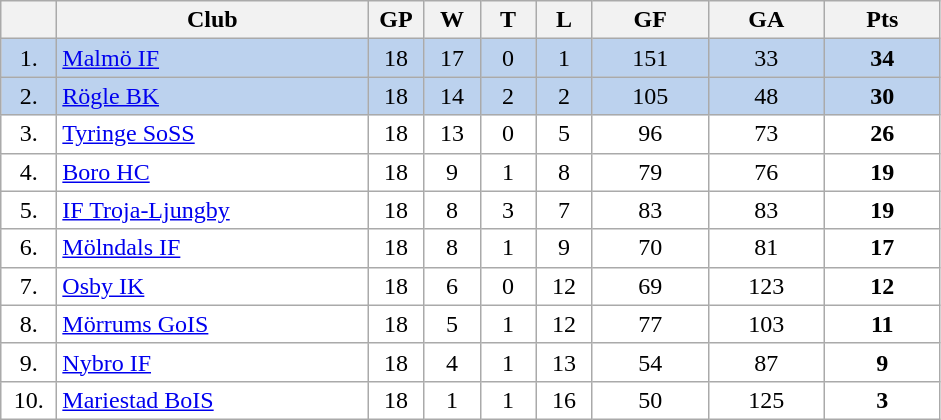<table class="wikitable">
<tr>
<th width="30"></th>
<th width="200">Club</th>
<th width="30">GP</th>
<th width="30">W</th>
<th width="30">T</th>
<th width="30">L</th>
<th width="70">GF</th>
<th width="70">GA</th>
<th width="70">Pts</th>
</tr>
<tr bgcolor="#BCD2EE" align="center">
<td>1.</td>
<td align="left"><a href='#'>Malmö IF</a></td>
<td>18</td>
<td>17</td>
<td>0</td>
<td>1</td>
<td>151</td>
<td>33</td>
<td><strong>34</strong></td>
</tr>
<tr bgcolor="#BCD2EE" align="center">
<td>2.</td>
<td align="left"><a href='#'>Rögle BK</a></td>
<td>18</td>
<td>14</td>
<td>2</td>
<td>2</td>
<td>105</td>
<td>48</td>
<td><strong>30</strong></td>
</tr>
<tr bgcolor="#FFFFFF" align="center">
<td>3.</td>
<td align="left"><a href='#'>Tyringe SoSS</a></td>
<td>18</td>
<td>13</td>
<td>0</td>
<td>5</td>
<td>96</td>
<td>73</td>
<td><strong>26</strong></td>
</tr>
<tr bgcolor="#FFFFFF" align="center">
<td>4.</td>
<td align="left"><a href='#'>Boro HC</a></td>
<td>18</td>
<td>9</td>
<td>1</td>
<td>8</td>
<td>79</td>
<td>76</td>
<td><strong>19</strong></td>
</tr>
<tr bgcolor="#FFFFFF" align="center">
<td>5.</td>
<td align="left"><a href='#'>IF Troja-Ljungby</a></td>
<td>18</td>
<td>8</td>
<td>3</td>
<td>7</td>
<td>83</td>
<td>83</td>
<td><strong>19</strong></td>
</tr>
<tr bgcolor="#FFFFFF" align="center">
<td>6.</td>
<td align="left"><a href='#'>Mölndals IF</a></td>
<td>18</td>
<td>8</td>
<td>1</td>
<td>9</td>
<td>70</td>
<td>81</td>
<td><strong>17</strong></td>
</tr>
<tr bgcolor="#FFFFFF" align="center">
<td>7.</td>
<td align="left"><a href='#'>Osby IK</a></td>
<td>18</td>
<td>6</td>
<td>0</td>
<td>12</td>
<td>69</td>
<td>123</td>
<td><strong>12</strong></td>
</tr>
<tr bgcolor="#FFFFFF" align="center">
<td>8.</td>
<td align="left"><a href='#'>Mörrums GoIS</a></td>
<td>18</td>
<td>5</td>
<td>1</td>
<td>12</td>
<td>77</td>
<td>103</td>
<td><strong>11</strong></td>
</tr>
<tr bgcolor="#FFFFFF" align="center">
<td>9.</td>
<td align="left"><a href='#'>Nybro IF</a></td>
<td>18</td>
<td>4</td>
<td>1</td>
<td>13</td>
<td>54</td>
<td>87</td>
<td><strong>9</strong></td>
</tr>
<tr bgcolor="#FFFFFF" align="center">
<td>10.</td>
<td align="left"><a href='#'>Mariestad BoIS</a></td>
<td>18</td>
<td>1</td>
<td>1</td>
<td>16</td>
<td>50</td>
<td>125</td>
<td><strong>3</strong></td>
</tr>
</table>
